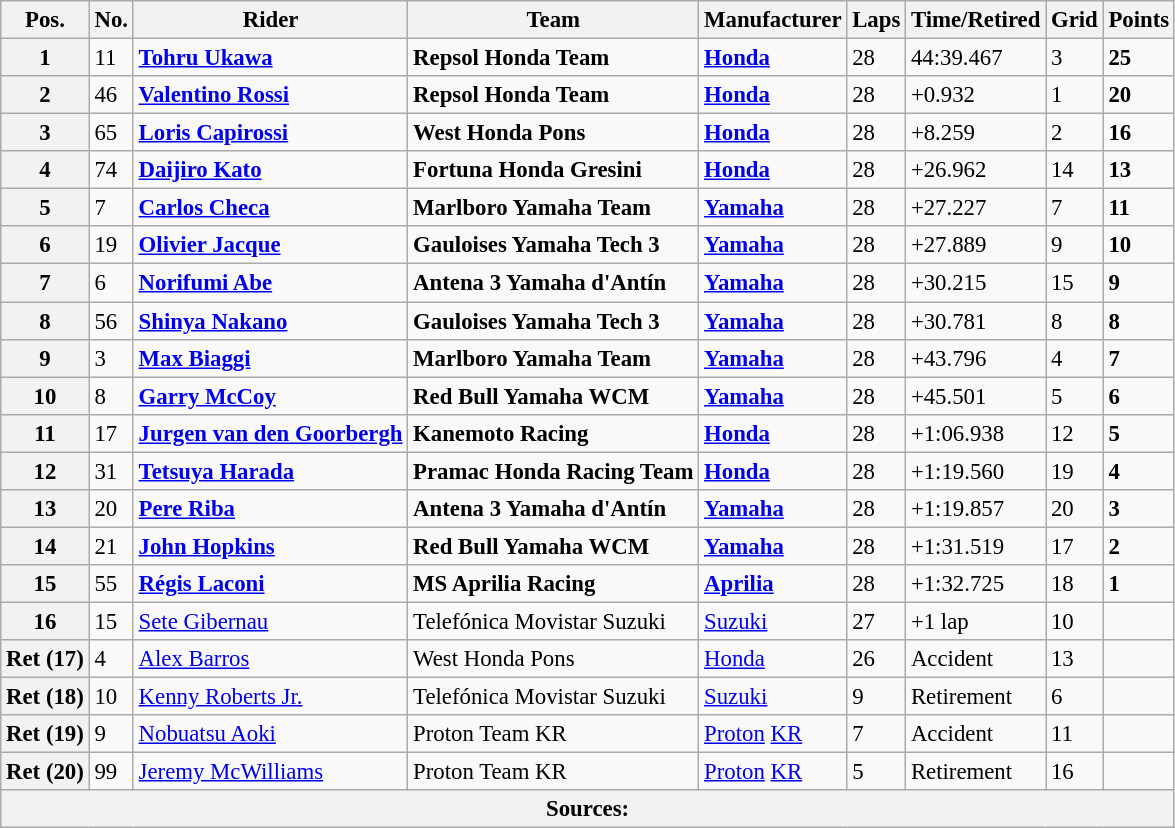<table class="wikitable" style="font-size: 95%;">
<tr>
<th>Pos.</th>
<th>No.</th>
<th>Rider</th>
<th>Team</th>
<th>Manufacturer</th>
<th>Laps</th>
<th>Time/Retired</th>
<th>Grid</th>
<th>Points</th>
</tr>
<tr>
<th>1</th>
<td>11</td>
<td> <strong><a href='#'>Tohru Ukawa</a></strong></td>
<td><strong>Repsol Honda Team</strong></td>
<td><strong><a href='#'>Honda</a></strong></td>
<td>28</td>
<td>44:39.467</td>
<td>3</td>
<td><strong>25</strong></td>
</tr>
<tr>
<th>2</th>
<td>46</td>
<td> <strong><a href='#'>Valentino Rossi</a></strong></td>
<td><strong>Repsol Honda Team</strong></td>
<td><strong><a href='#'>Honda</a></strong></td>
<td>28</td>
<td>+0.932</td>
<td>1</td>
<td><strong>20</strong></td>
</tr>
<tr>
<th>3</th>
<td>65</td>
<td> <strong><a href='#'>Loris Capirossi</a></strong></td>
<td><strong>West Honda Pons</strong></td>
<td><strong><a href='#'>Honda</a></strong></td>
<td>28</td>
<td>+8.259</td>
<td>2</td>
<td><strong>16</strong></td>
</tr>
<tr>
<th>4</th>
<td>74</td>
<td> <strong><a href='#'>Daijiro Kato</a></strong></td>
<td><strong>Fortuna Honda Gresini</strong></td>
<td><strong><a href='#'>Honda</a></strong></td>
<td>28</td>
<td>+26.962</td>
<td>14</td>
<td><strong>13</strong></td>
</tr>
<tr>
<th>5</th>
<td>7</td>
<td> <strong><a href='#'>Carlos Checa</a></strong></td>
<td><strong>Marlboro Yamaha Team</strong></td>
<td><strong><a href='#'>Yamaha</a></strong></td>
<td>28</td>
<td>+27.227</td>
<td>7</td>
<td><strong>11</strong></td>
</tr>
<tr>
<th>6</th>
<td>19</td>
<td> <strong><a href='#'>Olivier Jacque</a></strong></td>
<td><strong>Gauloises Yamaha Tech 3</strong></td>
<td><strong><a href='#'>Yamaha</a></strong></td>
<td>28</td>
<td>+27.889</td>
<td>9</td>
<td><strong>10</strong></td>
</tr>
<tr>
<th>7</th>
<td>6</td>
<td> <strong><a href='#'>Norifumi Abe</a></strong></td>
<td><strong>Antena 3 Yamaha d'Antín</strong></td>
<td><strong><a href='#'>Yamaha</a></strong></td>
<td>28</td>
<td>+30.215</td>
<td>15</td>
<td><strong>9</strong></td>
</tr>
<tr>
<th>8</th>
<td>56</td>
<td> <strong><a href='#'>Shinya Nakano</a></strong></td>
<td><strong>Gauloises Yamaha Tech 3</strong></td>
<td><strong><a href='#'>Yamaha</a></strong></td>
<td>28</td>
<td>+30.781</td>
<td>8</td>
<td><strong>8</strong></td>
</tr>
<tr>
<th>9</th>
<td>3</td>
<td> <strong><a href='#'>Max Biaggi</a></strong></td>
<td><strong>Marlboro Yamaha Team</strong></td>
<td><strong><a href='#'>Yamaha</a></strong></td>
<td>28</td>
<td>+43.796</td>
<td>4</td>
<td><strong>7</strong></td>
</tr>
<tr>
<th>10</th>
<td>8</td>
<td> <strong><a href='#'>Garry McCoy</a></strong></td>
<td><strong>Red Bull Yamaha WCM</strong></td>
<td><strong><a href='#'>Yamaha</a></strong></td>
<td>28</td>
<td>+45.501</td>
<td>5</td>
<td><strong>6</strong></td>
</tr>
<tr>
<th>11</th>
<td>17</td>
<td> <strong><a href='#'>Jurgen van den Goorbergh</a></strong></td>
<td><strong>Kanemoto Racing</strong></td>
<td><strong><a href='#'>Honda</a></strong></td>
<td>28</td>
<td>+1:06.938</td>
<td>12</td>
<td><strong>5</strong></td>
</tr>
<tr>
<th>12</th>
<td>31</td>
<td> <strong><a href='#'>Tetsuya Harada</a></strong></td>
<td><strong>Pramac Honda Racing Team</strong></td>
<td><strong><a href='#'>Honda</a></strong></td>
<td>28</td>
<td>+1:19.560</td>
<td>19</td>
<td><strong>4</strong></td>
</tr>
<tr>
<th>13</th>
<td>20</td>
<td> <strong><a href='#'>Pere Riba</a></strong></td>
<td><strong>Antena 3 Yamaha d'Antín</strong></td>
<td><strong><a href='#'>Yamaha</a></strong></td>
<td>28</td>
<td>+1:19.857</td>
<td>20</td>
<td><strong>3</strong></td>
</tr>
<tr>
<th>14</th>
<td>21</td>
<td> <strong><a href='#'>John Hopkins</a></strong></td>
<td><strong>Red Bull Yamaha WCM</strong></td>
<td><strong><a href='#'>Yamaha</a></strong></td>
<td>28</td>
<td>+1:31.519</td>
<td>17</td>
<td><strong>2</strong></td>
</tr>
<tr>
<th>15</th>
<td>55</td>
<td> <strong><a href='#'>Régis Laconi</a></strong></td>
<td><strong>MS Aprilia Racing</strong></td>
<td><strong><a href='#'>Aprilia</a></strong></td>
<td>28</td>
<td>+1:32.725</td>
<td>18</td>
<td><strong>1</strong></td>
</tr>
<tr>
<th>16</th>
<td>15</td>
<td> <a href='#'>Sete Gibernau</a></td>
<td>Telefónica Movistar Suzuki</td>
<td><a href='#'>Suzuki</a></td>
<td>27</td>
<td>+1 lap</td>
<td>10</td>
<td></td>
</tr>
<tr>
<th>Ret (17)</th>
<td>4</td>
<td> <a href='#'>Alex Barros</a></td>
<td>West Honda Pons</td>
<td><a href='#'>Honda</a></td>
<td>26</td>
<td>Accident</td>
<td>13</td>
<td></td>
</tr>
<tr>
<th>Ret (18)</th>
<td>10</td>
<td> <a href='#'>Kenny Roberts Jr.</a></td>
<td>Telefónica Movistar Suzuki</td>
<td><a href='#'>Suzuki</a></td>
<td>9</td>
<td>Retirement</td>
<td>6</td>
<td></td>
</tr>
<tr>
<th>Ret (19)</th>
<td>9</td>
<td> <a href='#'>Nobuatsu Aoki</a></td>
<td>Proton Team KR</td>
<td><a href='#'>Proton</a> <a href='#'>KR</a></td>
<td>7</td>
<td>Accident</td>
<td>11</td>
<td></td>
</tr>
<tr>
<th>Ret (20)</th>
<td>99</td>
<td> <a href='#'>Jeremy McWilliams</a></td>
<td>Proton Team KR</td>
<td><a href='#'>Proton</a> <a href='#'>KR</a></td>
<td>5</td>
<td>Retirement</td>
<td>16</td>
<td></td>
</tr>
<tr>
<th colspan=9>Sources: </th>
</tr>
</table>
